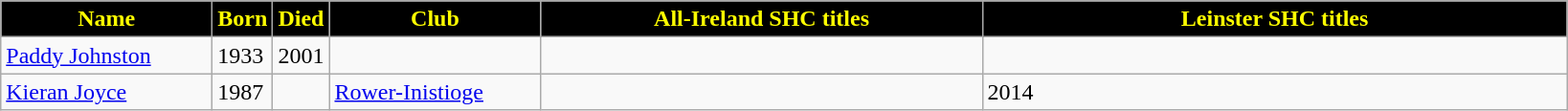<table align=top class="wikitable">
<tr>
<th style="background:black; color:yellow;" width=140>Name</th>
<th style="background:black; color:yellow;" width=25>Born</th>
<th style="background:black; color:yellow;" width=25>Died</th>
<th style="background:black; color:yellow;" width=140>Club</th>
<th style="background:black; color:yellow;" width=300>All-Ireland SHC titles</th>
<th style="background:black; color:yellow;" width=400>Leinster SHC titles</th>
</tr>
<tr>
<td><a href='#'>Paddy Johnston</a></td>
<td>1933</td>
<td>2001</td>
<td></td>
<td></td>
<td></td>
</tr>
<tr>
<td><a href='#'>Kieran Joyce</a></td>
<td>1987</td>
<td></td>
<td><a href='#'>Rower-Inistioge</a></td>
<td></td>
<td>2014</td>
</tr>
</table>
